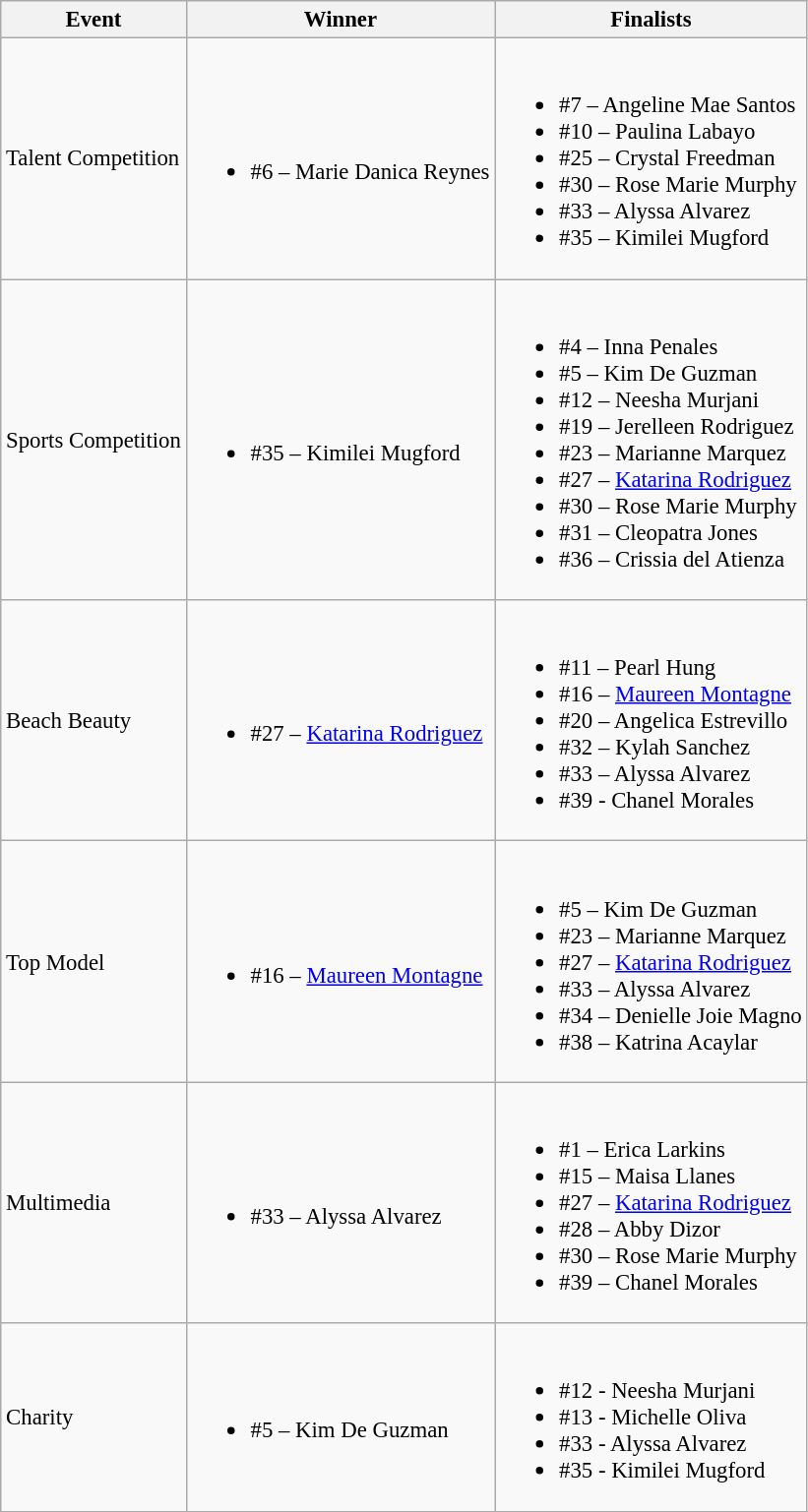<table class="wikitable sortable" style="font-size:95%;">
<tr>
<th>Event</th>
<th>Winner</th>
<th>Finalists</th>
</tr>
<tr>
<td>Talent Competition</td>
<td><br><ul><li>#6 – Marie Danica Reynes</li></ul></td>
<td><br><ul><li>#7 – Angeline Mae Santos</li><li>#10 – Paulina Labayo</li><li>#25 – Crystal Freedman</li><li>#30 – Rose Marie Murphy</li><li>#33 – Alyssa Alvarez</li><li>#35 – Kimilei Mugford</li></ul></td>
</tr>
<tr>
<td>Sports Competition</td>
<td><br><ul><li>#35 – Kimilei Mugford</li></ul></td>
<td><br><ul><li>#4 – Inna Penales</li><li>#5 – Kim De Guzman</li><li>#12 – Neesha Murjani</li><li>#19 – Jerelleen Rodriguez</li><li>#23 – Marianne Marquez</li><li>#27 – <a href='#'>Katarina Rodriguez</a></li><li>#30 – Rose Marie Murphy</li><li>#31 – Cleopatra Jones</li><li>#36 – Crissia del Atienza</li></ul></td>
</tr>
<tr>
<td>Beach Beauty</td>
<td><br><ul><li>#27 – <a href='#'>Katarina Rodriguez</a></li></ul></td>
<td><br><ul><li>#11 – Pearl Hung</li><li>#16 – <a href='#'>Maureen Montagne</a></li><li>#20 – Angelica Estrevillo</li><li>#32 – Kylah Sanchez</li><li>#33 – Alyssa Alvarez</li><li>#39 - Chanel Morales</li></ul></td>
</tr>
<tr>
<td>Top Model</td>
<td><br><ul><li>#16 – <a href='#'>Maureen Montagne</a></li></ul></td>
<td><br><ul><li>#5 – Kim De Guzman</li><li>#23 – Marianne Marquez</li><li>#27 – <a href='#'>Katarina Rodriguez</a></li><li>#33 – Alyssa Alvarez</li><li>#34 – Denielle Joie Magno</li><li>#38 – Katrina Acaylar</li></ul></td>
</tr>
<tr>
<td>Multimedia</td>
<td><br><ul><li>#33 – Alyssa Alvarez</li></ul></td>
<td><br><ul><li>#1 – Erica Larkins</li><li>#15 – Maisa Llanes</li><li>#27 – <a href='#'>Katarina Rodriguez</a></li><li>#28 – Abby Dizor</li><li>#30 – Rose Marie Murphy</li><li>#39 – Chanel Morales</li></ul></td>
</tr>
<tr>
<td>Charity</td>
<td><br><ul><li>#5 – Kim De Guzman</li></ul></td>
<td><br><ul><li>#12 - Neesha Murjani</li><li>#13 - Michelle Oliva</li><li>#33 - Alyssa Alvarez</li><li>#35 - Kimilei Mugford</li></ul></td>
</tr>
<tr>
</tr>
</table>
